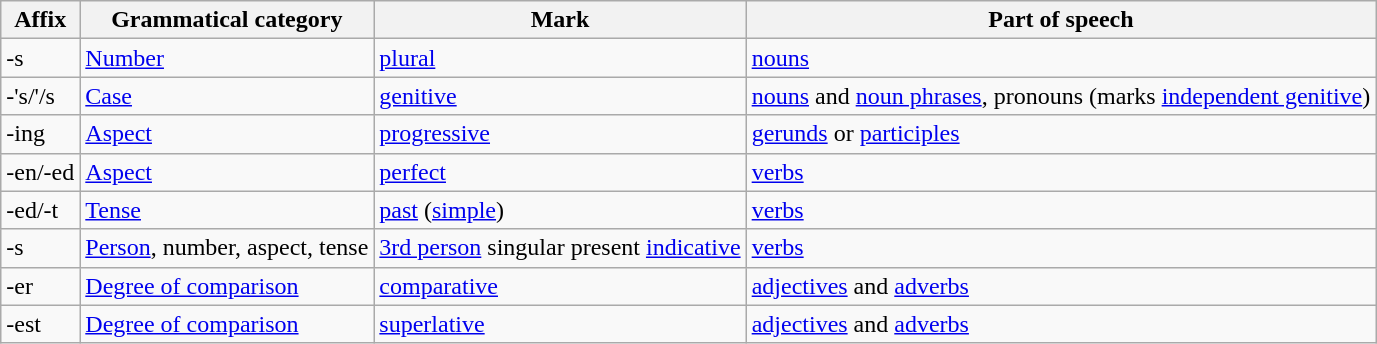<table class="wikitable">
<tr>
<th>Affix</th>
<th>Grammatical category</th>
<th>Mark</th>
<th>Part of speech</th>
</tr>
<tr>
<td>-s</td>
<td><a href='#'>Number</a></td>
<td><a href='#'>plural</a></td>
<td><a href='#'>nouns</a></td>
</tr>
<tr>
<td>-'s/'/s</td>
<td><a href='#'>Case</a></td>
<td><a href='#'>genitive</a></td>
<td><a href='#'>nouns</a> and <a href='#'>noun phrases</a>, pronouns (marks <a href='#'>independent genitive</a>)</td>
</tr>
<tr>
<td>-ing</td>
<td><a href='#'>Aspect</a></td>
<td><a href='#'>progressive</a></td>
<td><a href='#'>gerunds</a> or <a href='#'>participles</a></td>
</tr>
<tr>
<td>-en/-ed</td>
<td><a href='#'>Aspect</a></td>
<td><a href='#'>perfect</a></td>
<td><a href='#'>verbs</a></td>
</tr>
<tr>
<td>-ed/-t</td>
<td><a href='#'>Tense</a></td>
<td><a href='#'>past</a> (<a href='#'>simple</a>)</td>
<td><a href='#'>verbs</a></td>
</tr>
<tr>
<td>-s</td>
<td><a href='#'>Person</a>, number, aspect, tense</td>
<td><a href='#'>3rd person</a> singular present <a href='#'>indicative</a></td>
<td><a href='#'>verbs</a></td>
</tr>
<tr>
<td>-er</td>
<td><a href='#'>Degree of comparison</a></td>
<td><a href='#'>comparative</a></td>
<td><a href='#'>adjectives</a> and <a href='#'>adverbs</a></td>
</tr>
<tr>
<td>-est</td>
<td><a href='#'>Degree of comparison</a></td>
<td><a href='#'>superlative</a></td>
<td><a href='#'>adjectives</a> and <a href='#'>adverbs</a></td>
</tr>
</table>
